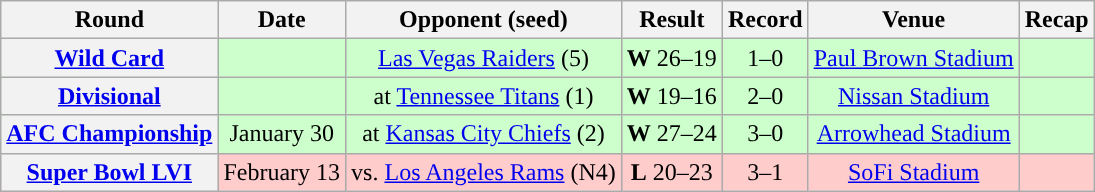<table class="wikitable" style="text-align:center">
<tr>
<th>Round</th>
<th>Date</th>
<th>Opponent (seed)</th>
<th>Result</th>
<th>Record</th>
<th>Venue</th>
<th>Recap</th>
</tr>
<tr style="background:#cfc">
<th><a href='#'>Wild Card</a></th>
<td></td>
<td><a href='#'>Las Vegas Raiders</a> (5)</td>
<td><strong>W</strong> 26–19</td>
<td>1–0</td>
<td><a href='#'>Paul Brown Stadium</a></td>
<td></td>
</tr>
<tr style="background:#cfc">
<th><a href='#'>Divisional</a></th>
<td></td>
<td>at <a href='#'>Tennessee Titans</a> (1)</td>
<td><strong>W</strong> 19–16</td>
<td>2–0</td>
<td><a href='#'>Nissan Stadium</a></td>
<td></td>
</tr>
<tr style="background:#cfc">
<th><a href='#'>AFC Championship</a></th>
<td>January 30</td>
<td>at <a href='#'>Kansas City Chiefs</a> (2)</td>
<td><strong>W</strong> 27–24 </td>
<td>3–0</td>
<td><a href='#'>Arrowhead Stadium</a></td>
<td></td>
</tr>
<tr style="background:#fcc">
<th><a href='#'>Super Bowl LVI</a></th>
<td>February 13</td>
<td>vs. <a href='#'>Los Angeles Rams</a> (N4)</td>
<td><strong>L</strong> 20–23</td>
<td>3–1</td>
<td><a href='#'>SoFi Stadium</a></td>
<td></td>
</tr>
</table>
